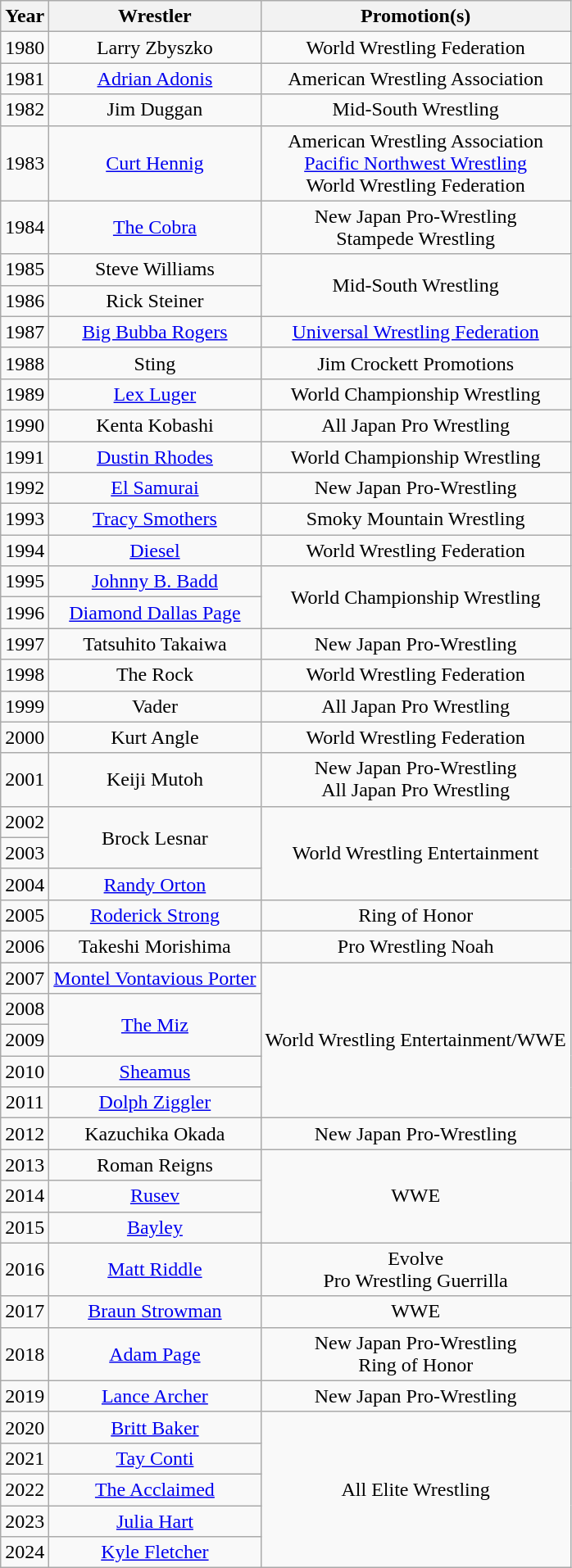<table class="wikitable sortable" style="text-align: center">
<tr>
<th>Year</th>
<th>Wrestler</th>
<th>Promotion(s)</th>
</tr>
<tr>
<td>1980</td>
<td>Larry Zbyszko</td>
<td>World Wrestling Federation</td>
</tr>
<tr>
<td>1981</td>
<td><a href='#'>Adrian Adonis</a></td>
<td>American Wrestling Association</td>
</tr>
<tr>
<td>1982</td>
<td>Jim Duggan</td>
<td>Mid-South Wrestling</td>
</tr>
<tr>
<td>1983</td>
<td><a href='#'>Curt Hennig</a></td>
<td>American Wrestling Association<br><a href='#'>Pacific Northwest Wrestling</a><br>World Wrestling Federation</td>
</tr>
<tr>
<td>1984</td>
<td><a href='#'>The Cobra</a></td>
<td>New Japan Pro-Wrestling<br>Stampede Wrestling</td>
</tr>
<tr>
<td>1985</td>
<td>Steve Williams</td>
<td rowspan="2">Mid-South Wrestling</td>
</tr>
<tr>
<td>1986</td>
<td>Rick Steiner</td>
</tr>
<tr>
<td>1987</td>
<td><a href='#'>Big Bubba Rogers</a></td>
<td><a href='#'>Universal Wrestling Federation</a></td>
</tr>
<tr>
<td>1988</td>
<td>Sting</td>
<td>Jim Crockett Promotions</td>
</tr>
<tr>
<td>1989</td>
<td><a href='#'>Lex Luger</a></td>
<td>World Championship Wrestling</td>
</tr>
<tr>
<td>1990</td>
<td>Kenta Kobashi</td>
<td>All Japan Pro Wrestling</td>
</tr>
<tr>
<td>1991</td>
<td><a href='#'>Dustin Rhodes</a></td>
<td>World Championship Wrestling</td>
</tr>
<tr>
<td>1992</td>
<td><a href='#'>El Samurai</a></td>
<td>New Japan Pro-Wrestling</td>
</tr>
<tr>
<td>1993</td>
<td><a href='#'>Tracy Smothers</a></td>
<td>Smoky Mountain Wrestling</td>
</tr>
<tr>
<td>1994</td>
<td><a href='#'>Diesel</a></td>
<td>World Wrestling Federation</td>
</tr>
<tr>
<td>1995</td>
<td><a href='#'>Johnny B. Badd</a></td>
<td rowspan="2">World Championship Wrestling</td>
</tr>
<tr>
<td>1996</td>
<td><a href='#'>Diamond Dallas Page</a></td>
</tr>
<tr>
<td>1997</td>
<td>Tatsuhito Takaiwa</td>
<td>New Japan Pro-Wrestling</td>
</tr>
<tr>
<td>1998</td>
<td>The Rock</td>
<td>World Wrestling Federation</td>
</tr>
<tr>
<td>1999</td>
<td>Vader</td>
<td>All Japan Pro Wrestling</td>
</tr>
<tr>
<td>2000</td>
<td>Kurt Angle</td>
<td>World Wrestling Federation</td>
</tr>
<tr>
<td>2001</td>
<td>Keiji Mutoh</td>
<td>New Japan Pro-Wrestling<br>All Japan Pro Wrestling</td>
</tr>
<tr>
<td>2002</td>
<td rowspan="2">Brock Lesnar</td>
<td rowspan="3">World Wrestling Entertainment</td>
</tr>
<tr>
<td>2003</td>
</tr>
<tr>
<td>2004</td>
<td><a href='#'>Randy Orton</a></td>
</tr>
<tr>
<td>2005</td>
<td><a href='#'>Roderick Strong</a></td>
<td>Ring of Honor</td>
</tr>
<tr>
<td>2006</td>
<td>Takeshi Morishima</td>
<td>Pro Wrestling Noah</td>
</tr>
<tr>
<td>2007</td>
<td><a href='#'>Montel Vontavious Porter</a></td>
<td rowspan="5">World Wrestling Entertainment/WWE</td>
</tr>
<tr>
<td>2008</td>
<td rowspan="2"><a href='#'>The Miz</a></td>
</tr>
<tr>
<td>2009</td>
</tr>
<tr>
<td>2010</td>
<td><a href='#'>Sheamus</a></td>
</tr>
<tr>
<td>2011</td>
<td><a href='#'>Dolph Ziggler</a></td>
</tr>
<tr>
<td>2012</td>
<td>Kazuchika Okada</td>
<td>New Japan Pro-Wrestling</td>
</tr>
<tr>
<td>2013</td>
<td>Roman Reigns</td>
<td rowspan="3">WWE</td>
</tr>
<tr>
<td>2014</td>
<td><a href='#'>Rusev</a></td>
</tr>
<tr>
<td>2015</td>
<td><a href='#'>Bayley</a></td>
</tr>
<tr>
<td>2016</td>
<td><a href='#'>Matt Riddle</a></td>
<td>Evolve<br>Pro Wrestling Guerrilla</td>
</tr>
<tr>
<td>2017</td>
<td><a href='#'>Braun Strowman</a></td>
<td>WWE</td>
</tr>
<tr>
<td>2018</td>
<td><a href='#'>Adam Page</a></td>
<td>New Japan Pro-Wrestling<br>Ring of Honor</td>
</tr>
<tr>
<td>2019</td>
<td><a href='#'>Lance Archer</a></td>
<td>New Japan Pro-Wrestling</td>
</tr>
<tr>
<td>2020</td>
<td><a href='#'>Britt Baker</a></td>
<td rowspan="5">All Elite Wrestling</td>
</tr>
<tr>
<td>2021</td>
<td><a href='#'>Tay Conti</a></td>
</tr>
<tr>
<td>2022</td>
<td><a href='#'>The Acclaimed</a></td>
</tr>
<tr>
<td>2023</td>
<td><a href='#'>Julia Hart</a></td>
</tr>
<tr>
<td>2024</td>
<td><a href='#'>Kyle Fletcher</a></td>
</tr>
</table>
